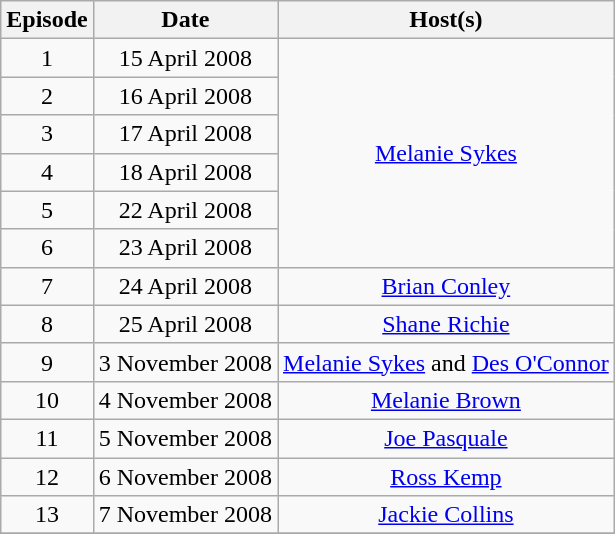<table class="wikitable" style="text-align:center;">
<tr>
<th>Episode</th>
<th>Date</th>
<th>Host(s)</th>
</tr>
<tr>
<td>1</td>
<td>15 April 2008</td>
<td rowspan=6><a href='#'>Melanie Sykes</a></td>
</tr>
<tr>
<td>2</td>
<td>16 April 2008</td>
</tr>
<tr>
<td>3</td>
<td>17 April 2008</td>
</tr>
<tr>
<td>4</td>
<td>18 April 2008</td>
</tr>
<tr>
<td>5</td>
<td>22 April 2008</td>
</tr>
<tr>
<td>6</td>
<td>23 April 2008</td>
</tr>
<tr>
<td>7</td>
<td>24 April 2008</td>
<td><a href='#'>Brian Conley</a></td>
</tr>
<tr>
<td>8</td>
<td>25 April 2008</td>
<td><a href='#'>Shane Richie</a></td>
</tr>
<tr>
<td>9</td>
<td>3 November 2008</td>
<td><a href='#'>Melanie Sykes</a> and <a href='#'>Des O'Connor</a></td>
</tr>
<tr>
<td>10</td>
<td>4 November 2008</td>
<td><a href='#'>Melanie Brown</a></td>
</tr>
<tr>
<td>11</td>
<td>5 November 2008</td>
<td><a href='#'>Joe Pasquale</a></td>
</tr>
<tr>
<td>12</td>
<td>6 November 2008</td>
<td><a href='#'>Ross Kemp</a></td>
</tr>
<tr>
<td>13</td>
<td>7 November 2008</td>
<td><a href='#'>Jackie Collins</a></td>
</tr>
<tr>
</tr>
</table>
